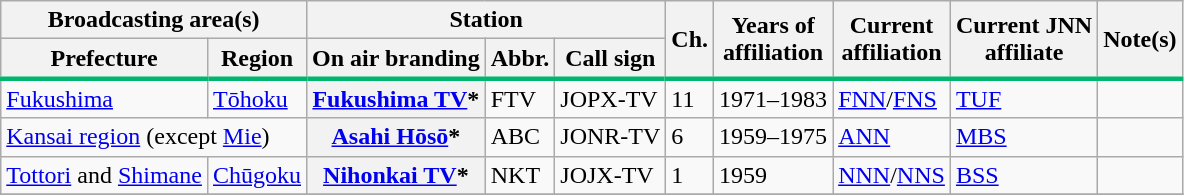<table class="wikitable sortable">
<tr>
<th colspan="2">Broadcasting area(s)</th>
<th colspan="3">Station</th>
<th rowspan="2" style="border-bottom:3px solid #00B66E;">Ch.</th>
<th rowspan="2" style="border-bottom:3px solid #00B66E;">Years of<br>affiliation</th>
<th rowspan="2" style="border-bottom:3px solid #00B66E;">Current<br>affiliation</th>
<th rowspan="2" style="border-bottom:3px solid #00B66E;">Current JNN<br>affiliate</th>
<th rowspan="2" style="border-bottom:3px solid #00B66E;" class="unsortable">Note(s)</th>
</tr>
<tr>
<th style="border-bottom:3px solid #00B66E;">Prefecture</th>
<th style="border-bottom:3px solid #00B66E;">Region</th>
<th style="border-bottom:3px solid #00B66E;">On air branding</th>
<th style="border-bottom:3px solid #00B66E;">Abbr.</th>
<th style="border-bottom:3px solid #00B66E;">Call sign</th>
</tr>
<tr>
<td><a href='#'>Fukushima</a></td>
<td><a href='#'>Tōhoku</a></td>
<th><a href='#'>Fukushima TV</a>*</th>
<td>FTV</td>
<td>JOPX-TV</td>
<td>11</td>
<td>1971–1983</td>
<td><a href='#'>FNN</a>/<a href='#'>FNS</a></td>
<td><a href='#'>TUF</a></td>
<td></td>
</tr>
<tr>
<td colspan="2"><a href='#'>Kansai region</a> (except <a href='#'>Mie</a>)</td>
<th><a href='#'>Asahi Hōsō</a>*</th>
<td>ABC</td>
<td>JONR-TV</td>
<td>6</td>
<td>1959–1975</td>
<td><a href='#'>ANN</a></td>
<td><a href='#'>MBS</a></td>
<td></td>
</tr>
<tr>
<td><a href='#'>Tottori</a> and <a href='#'>Shimane</a></td>
<td><a href='#'>Chūgoku</a></td>
<th><a href='#'>Nihonkai TV</a>*</th>
<td>NKT</td>
<td>JOJX-TV</td>
<td>1</td>
<td>1959</td>
<td><a href='#'>NNN</a>/<a href='#'>NNS</a></td>
<td><a href='#'>BSS</a></td>
<td></td>
</tr>
<tr>
</tr>
</table>
